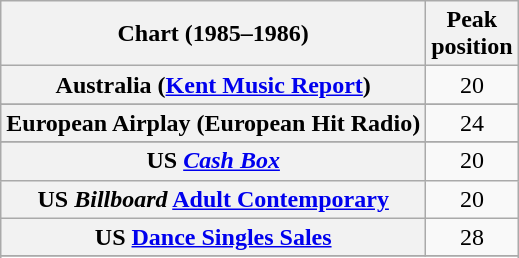<table class="wikitable sortable plainrowheaders" style="text-align:center;">
<tr>
<th scope="col">Chart (1985–1986)</th>
<th scope="col">Peak<br>position</th>
</tr>
<tr>
<th scope="row">Australia (<a href='#'>Kent Music Report</a>)</th>
<td>20</td>
</tr>
<tr>
</tr>
<tr>
<th scope="row">European Airplay (European Hit Radio)</th>
<td>24</td>
</tr>
<tr>
</tr>
<tr>
</tr>
<tr>
</tr>
<tr>
<th scope="row">US <em><a href='#'>Cash Box</a></em></th>
<td>20</td>
</tr>
<tr>
<th scope="row">US <em>Billboard</em> <a href='#'>Adult Contemporary</a></th>
<td>20</td>
</tr>
<tr>
<th scope="row">US <a href='#'>Dance Singles Sales</a></th>
<td>28</td>
</tr>
<tr>
</tr>
<tr>
</tr>
</table>
